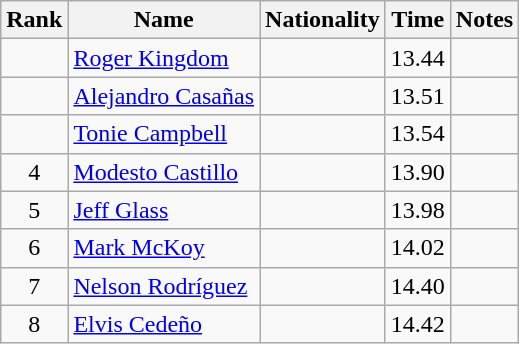<table class="wikitable sortable" style="text-align:center">
<tr>
<th>Rank</th>
<th>Name</th>
<th>Nationality</th>
<th>Time</th>
<th>Notes</th>
</tr>
<tr>
<td></td>
<td align=left><a href='#'>Roger Kingdom</a></td>
<td align=left></td>
<td>13.44</td>
<td></td>
</tr>
<tr>
<td></td>
<td align=left><a href='#'>Alejandro Casañas</a></td>
<td align=left></td>
<td>13.51</td>
<td></td>
</tr>
<tr>
<td></td>
<td align=left><a href='#'>Tonie Campbell</a></td>
<td align=left></td>
<td>13.54</td>
<td></td>
</tr>
<tr>
<td>4</td>
<td align=left><a href='#'>Modesto Castillo</a></td>
<td align=left></td>
<td>13.90</td>
<td></td>
</tr>
<tr>
<td>5</td>
<td align=left><a href='#'>Jeff Glass</a></td>
<td align=left></td>
<td>13.98</td>
<td></td>
</tr>
<tr>
<td>6</td>
<td align=left><a href='#'>Mark McKoy</a></td>
<td align=left></td>
<td>14.02</td>
<td></td>
</tr>
<tr>
<td>7</td>
<td align=left><a href='#'>Nelson Rodríguez</a></td>
<td align=left></td>
<td>14.40</td>
<td></td>
</tr>
<tr>
<td>8</td>
<td align=left><a href='#'>Elvis Cedeño</a></td>
<td align=left></td>
<td>14.42</td>
<td></td>
</tr>
</table>
